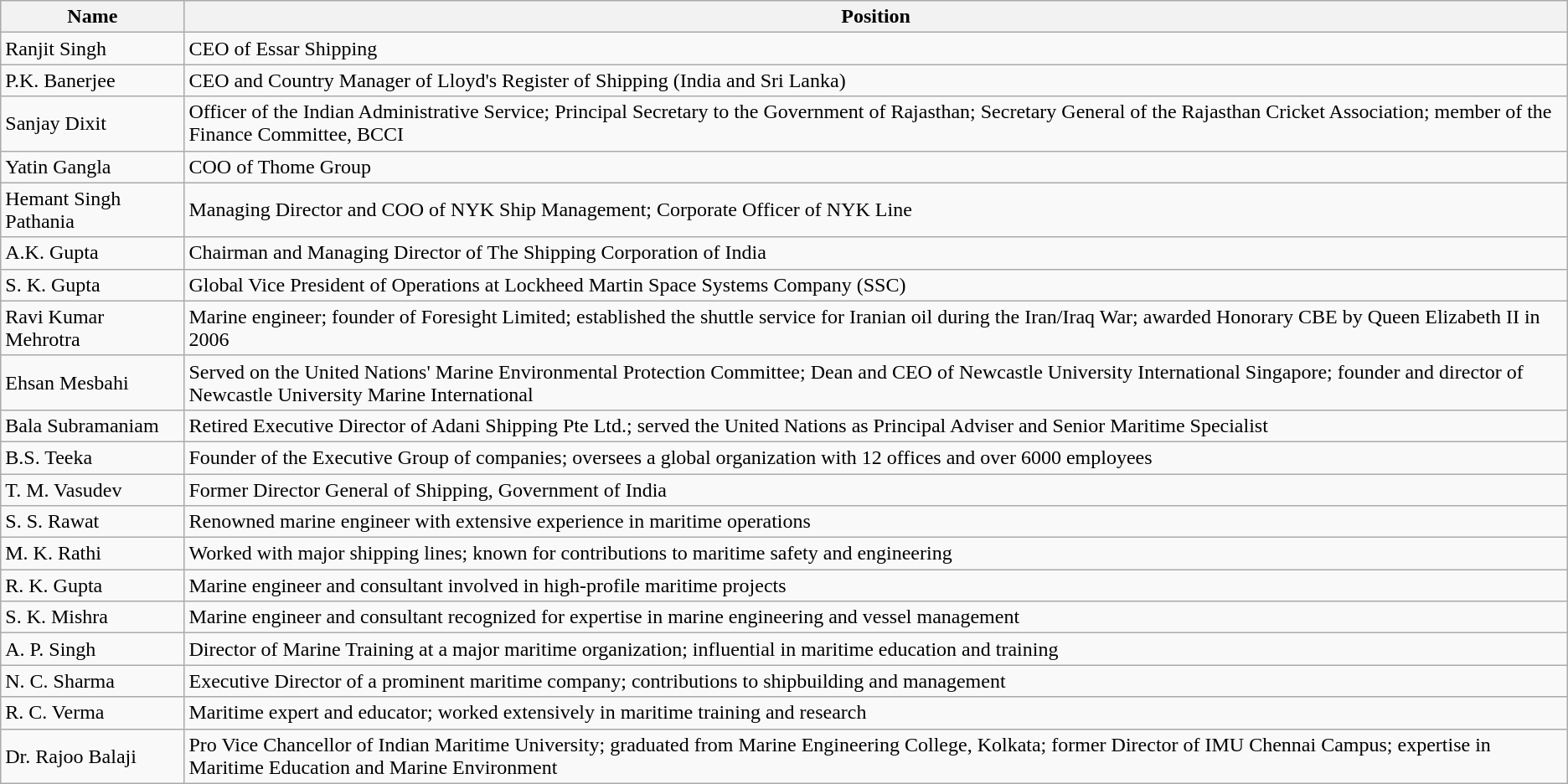<table class="wikitable">
<tr>
<th>Name</th>
<th>Position</th>
</tr>
<tr>
<td>Ranjit Singh</td>
<td>CEO of Essar Shipping</td>
</tr>
<tr>
<td>P.K. Banerjee</td>
<td>CEO and Country Manager of Lloyd's Register of Shipping (India and Sri Lanka)</td>
</tr>
<tr>
<td>Sanjay Dixit</td>
<td>Officer of the Indian Administrative Service; Principal Secretary to the Government of Rajasthan; Secretary General of the Rajasthan Cricket Association; member of the Finance Committee, BCCI</td>
</tr>
<tr>
<td>Yatin Gangla</td>
<td>COO of Thome Group</td>
</tr>
<tr>
<td>Hemant Singh Pathania</td>
<td>Managing Director and COO of NYK Ship Management; Corporate Officer of NYK Line</td>
</tr>
<tr>
<td>A.K. Gupta</td>
<td>Chairman and Managing Director of The Shipping Corporation of India</td>
</tr>
<tr>
<td>S. K. Gupta</td>
<td>Global Vice President of Operations at Lockheed Martin Space Systems Company (SSC)</td>
</tr>
<tr>
<td>Ravi Kumar Mehrotra</td>
<td>Marine engineer; founder of Foresight Limited; established the shuttle service for Iranian oil during the Iran/Iraq War; awarded Honorary CBE by Queen Elizabeth II in 2006</td>
</tr>
<tr>
<td>Ehsan Mesbahi</td>
<td>Served on the United Nations' Marine Environmental Protection Committee; Dean and CEO of Newcastle University International Singapore; founder and director of Newcastle University Marine International</td>
</tr>
<tr>
<td>Bala Subramaniam</td>
<td>Retired Executive Director of Adani Shipping Pte Ltd.; served the United Nations as Principal Adviser and Senior Maritime Specialist</td>
</tr>
<tr>
<td>B.S. Teeka</td>
<td>Founder of the Executive Group of companies; oversees a global organization with 12 offices and over 6000 employees</td>
</tr>
<tr>
<td>T. M. Vasudev</td>
<td>Former Director General of Shipping, Government of India</td>
</tr>
<tr>
<td>S. S. Rawat</td>
<td>Renowned marine engineer with extensive experience in maritime operations</td>
</tr>
<tr>
<td>M. K. Rathi</td>
<td>Worked with major shipping lines; known for contributions to maritime safety and engineering</td>
</tr>
<tr>
<td>R. K. Gupta</td>
<td>Marine engineer and consultant involved in high-profile maritime projects</td>
</tr>
<tr>
<td>S. K. Mishra</td>
<td>Marine engineer and consultant recognized for expertise in marine engineering and vessel management</td>
</tr>
<tr>
<td>A. P. Singh</td>
<td>Director of Marine Training at a major maritime organization; influential in maritime education and training</td>
</tr>
<tr>
<td>N. C. Sharma</td>
<td>Executive Director of a prominent maritime company; contributions to shipbuilding and management</td>
</tr>
<tr>
<td>R. C. Verma</td>
<td>Maritime expert and educator; worked extensively in maritime training and research</td>
</tr>
<tr>
<td>Dr. Rajoo Balaji</td>
<td>Pro Vice Chancellor of Indian Maritime University; graduated from Marine Engineering College, Kolkata; former Director of IMU Chennai Campus; expertise in Maritime Education and Marine Environment</td>
</tr>
</table>
